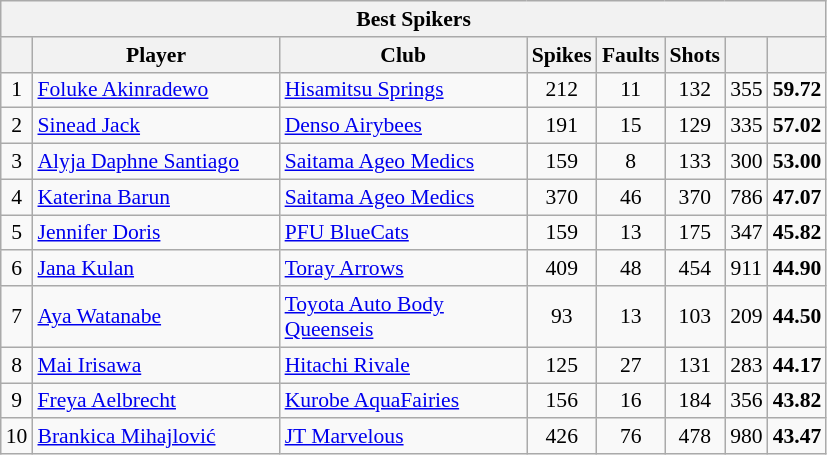<table class="wikitable sortable" style=font-size:90%>
<tr>
<th colspan=8>Best Spikers</th>
</tr>
<tr>
<th></th>
<th width=158>Player</th>
<th width=158>Club</th>
<th width=20>Spikes</th>
<th width=20>Faults</th>
<th width=20>Shots</th>
<th width=20></th>
<th width=20></th>
</tr>
<tr>
<td align=center>1</td>
<td> <a href='#'>Foluke Akinradewo</a></td>
<td><a href='#'>Hisamitsu Springs</a></td>
<td align=center>212</td>
<td align=center>11</td>
<td align=center>132</td>
<td align=center>355</td>
<td align=center><strong>59.72</strong></td>
</tr>
<tr>
<td align=center>2</td>
<td> <a href='#'>Sinead Jack</a></td>
<td><a href='#'>Denso Airybees</a></td>
<td align=center>191</td>
<td align=center>15</td>
<td align=center>129</td>
<td align=center>335</td>
<td align=center><strong>57.02</strong></td>
</tr>
<tr>
<td align=center>3</td>
<td> <a href='#'>Alyja Daphne Santiago</a></td>
<td><a href='#'>Saitama Ageo Medics</a></td>
<td align=center>159</td>
<td align=center>8</td>
<td align=center>133</td>
<td align=center>300</td>
<td align=center><strong>53.00</strong></td>
</tr>
<tr>
<td align=center>4</td>
<td> <a href='#'>Katerina Barun</a></td>
<td><a href='#'>Saitama Ageo Medics</a></td>
<td align=center>370</td>
<td align=center>46</td>
<td align=center>370</td>
<td align=center>786</td>
<td align=center><strong>47.07</strong></td>
</tr>
<tr>
<td align=center>5</td>
<td> <a href='#'>Jennifer Doris</a></td>
<td><a href='#'>PFU BlueCats</a></td>
<td align=center>159</td>
<td align=center>13</td>
<td align=center>175</td>
<td align=center>347</td>
<td align=center><strong>45.82</strong></td>
</tr>
<tr>
<td align=center>6</td>
<td> <a href='#'>Jana Kulan</a></td>
<td><a href='#'>Toray Arrows</a></td>
<td align=center>409</td>
<td align=center>48</td>
<td align=center>454</td>
<td align=center>911</td>
<td align=center><strong>44.90</strong></td>
</tr>
<tr>
<td align=center>7</td>
<td> <a href='#'>Aya Watanabe</a></td>
<td><a href='#'>Toyota Auto Body Queenseis</a></td>
<td align=center>93</td>
<td align=center>13</td>
<td align=center>103</td>
<td align=center>209</td>
<td align=center><strong>44.50</strong></td>
</tr>
<tr>
<td align=center>8</td>
<td> <a href='#'>Mai Irisawa</a></td>
<td><a href='#'>Hitachi Rivale</a></td>
<td align=center>125</td>
<td align=center>27</td>
<td align=center>131</td>
<td align=center>283</td>
<td align=center><strong>44.17</strong></td>
</tr>
<tr>
<td align=center>9</td>
<td> <a href='#'>Freya Aelbrecht</a></td>
<td><a href='#'>Kurobe AquaFairies</a></td>
<td align=center>156</td>
<td align=center>16</td>
<td align=center>184</td>
<td align=center>356</td>
<td align=center><strong>43.82</strong></td>
</tr>
<tr>
<td align=center>10</td>
<td> <a href='#'>Brankica Mihajlović</a></td>
<td><a href='#'>JT Marvelous</a></td>
<td align=center>426</td>
<td align=center>76</td>
<td align=center>478</td>
<td align=center>980</td>
<td align=center><strong>43.47</strong></td>
</tr>
</table>
